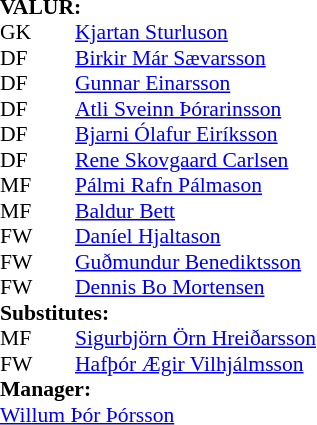<table style="font-size: 90%" cellspacing="0" cellpadding="0">
<tr>
<td colspan="4"><strong>VALUR:</strong></td>
</tr>
<tr>
<th width="25"></th>
<th width="25"></th>
</tr>
<tr>
<td>GK</td>
<td></td>
<td> <a href='#'>Kjartan Sturluson</a></td>
</tr>
<tr>
<td>DF</td>
<td></td>
<td> <a href='#'>Birkir Már Sævarsson</a></td>
</tr>
<tr>
<td>DF</td>
<td></td>
<td> <a href='#'>Gunnar Einarsson</a></td>
</tr>
<tr>
<td>DF</td>
<td></td>
<td> <a href='#'>Atli Sveinn Þórarinsson</a></td>
</tr>
<tr>
<td>DF</td>
<td></td>
<td> <a href='#'>Bjarni Ólafur Eiríksson</a></td>
</tr>
<tr>
<td>DF</td>
<td></td>
<td> <a href='#'>Rene Skovgaard Carlsen</a></td>
</tr>
<tr>
<td>MF</td>
<td></td>
<td> <a href='#'>Pálmi Rafn Pálmason</a></td>
</tr>
<tr>
<td>MF</td>
<td></td>
<td> <a href='#'>Baldur Bett</a></td>
</tr>
<tr>
<td>FW</td>
<td></td>
<td> <a href='#'>Daníel Hjaltason</a></td>
<td></td>
<td></td>
</tr>
<tr>
<td>FW</td>
<td></td>
<td> <a href='#'>Guðmundur Benediktsson</a></td>
<td></td>
<td></td>
</tr>
<tr>
<td>FW</td>
<td></td>
<td> <a href='#'>Dennis Bo Mortensen</a></td>
</tr>
<tr>
<td colspan=3><strong>Substitutes:</strong></td>
</tr>
<tr>
<td>MF</td>
<td></td>
<td> <a href='#'>Sigurbjörn Örn Hreiðarsson</a></td>
<td></td>
<td></td>
</tr>
<tr>
<td>FW</td>
<td></td>
<td> <a href='#'>Hafþór Ægir Vilhjálmsson</a></td>
<td></td>
<td></td>
</tr>
<tr>
<td colspan=3><strong>Manager:</strong></td>
</tr>
<tr>
<td colspan="4"> <a href='#'>Willum Þór Þórsson</a></td>
</tr>
</table>
